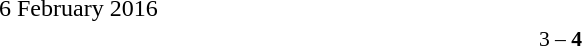<table style="width:70%;" cellspacing="1">
<tr>
<th width=35%></th>
<th width=15%></th>
<th></th>
</tr>
<tr>
<td>6 February 2016</td>
</tr>
<tr style=font-size:90%>
<td align=right></td>
<td align=center>3 – <strong>4</strong></td>
<td><strong></strong></td>
</tr>
</table>
